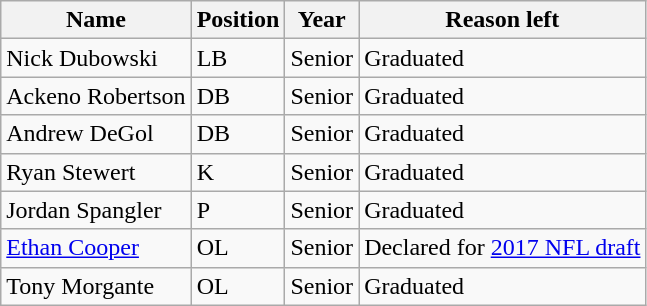<table class="wikitable">
<tr>
<th>Name</th>
<th>Position</th>
<th>Year</th>
<th>Reason left</th>
</tr>
<tr>
<td>Nick Dubowski</td>
<td>LB</td>
<td>Senior</td>
<td>Graduated</td>
</tr>
<tr>
<td>Ackeno Robertson</td>
<td>DB</td>
<td>Senior</td>
<td>Graduated</td>
</tr>
<tr>
<td>Andrew DeGol</td>
<td>DB</td>
<td>Senior</td>
<td>Graduated</td>
</tr>
<tr>
<td>Ryan Stewert</td>
<td>K</td>
<td>Senior</td>
<td>Graduated</td>
</tr>
<tr>
<td>Jordan Spangler</td>
<td>P</td>
<td>Senior</td>
<td>Graduated</td>
</tr>
<tr>
<td><a href='#'>Ethan Cooper</a></td>
<td>OL</td>
<td>Senior</td>
<td>Declared for <a href='#'>2017 NFL draft</a></td>
</tr>
<tr>
<td>Tony Morgante</td>
<td>OL</td>
<td>Senior</td>
<td>Graduated</td>
</tr>
</table>
